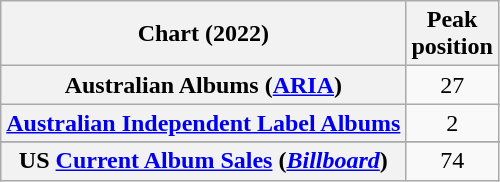<table class="wikitable sortable plainrowheaders" style="text-align:center">
<tr>
<th scope="col">Chart (2022)</th>
<th scope="col">Peak<br>position</th>
</tr>
<tr>
<th scope="row">Australian Albums (<a href='#'>ARIA</a>)</th>
<td>27</td>
</tr>
<tr>
<th scope="row"><a href='#'>Australian Independent Label Albums</a></th>
<td>2</td>
</tr>
<tr>
</tr>
<tr>
</tr>
<tr>
</tr>
<tr>
</tr>
<tr>
</tr>
<tr>
</tr>
<tr>
<th scope="row">US <a href='#'>Current Album Sales</a> (<em><a href='#'>Billboard</a></em>)</th>
<td>74</td>
</tr>
</table>
